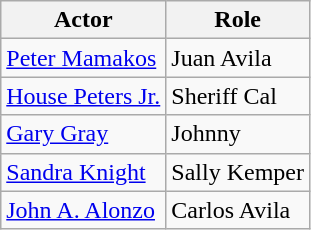<table class="wikitable">
<tr>
<th>Actor</th>
<th>Role</th>
</tr>
<tr>
<td><a href='#'>Peter Mamakos</a></td>
<td>Juan Avila</td>
</tr>
<tr>
<td><a href='#'>House Peters Jr.</a></td>
<td>Sheriff Cal</td>
</tr>
<tr>
<td><a href='#'>Gary Gray</a></td>
<td>Johnny</td>
</tr>
<tr>
<td><a href='#'>Sandra Knight</a></td>
<td>Sally Kemper</td>
</tr>
<tr>
<td><a href='#'>John A. Alonzo</a></td>
<td>Carlos Avila</td>
</tr>
</table>
